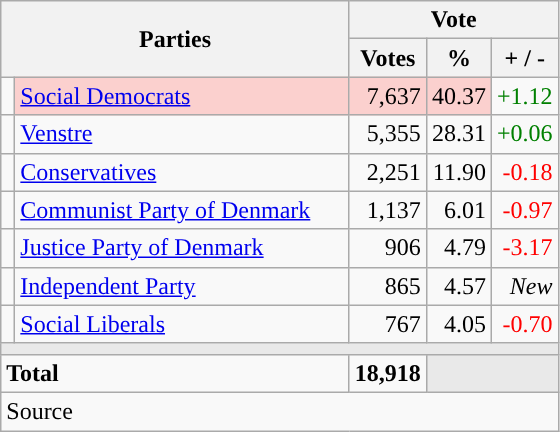<table class="wikitable" style="text-align:right;">
<tr>
<th style="text-align:centre;" rowspan="2" colspan="2" width="225">Parties</th>
<th colspan="3">Vote</th>
</tr>
<tr>
<th width="15">Votes</th>
<th width="15">%</th>
<th width="15">+ / -</th>
</tr>
<tr>
<td width="2" style="color:inherit;background:"></td>
<td bgcolor=#fbd0ce  align="left"><a href='#'>Social Democrats</a></td>
<td bgcolor=#fbd0ce>7,637</td>
<td bgcolor=#fbd0ce>40.37</td>
<td style=color:green;>+1.12</td>
</tr>
<tr>
<td width="2" style="color:inherit;background:"></td>
<td align="left"><a href='#'>Venstre</a></td>
<td>5,355</td>
<td>28.31</td>
<td style=color:green;>+0.06</td>
</tr>
<tr>
<td width="2" style="color:inherit;background:"></td>
<td align="left"><a href='#'>Conservatives</a></td>
<td>2,251</td>
<td>11.90</td>
<td style=color:red;>-0.18</td>
</tr>
<tr>
<td width="2" style="color:inherit;background:"></td>
<td align="left"><a href='#'>Communist Party of Denmark</a></td>
<td>1,137</td>
<td>6.01</td>
<td style=color:red;>-0.97</td>
</tr>
<tr>
<td width="2" style="color:inherit;background:"></td>
<td align="left"><a href='#'>Justice Party of Denmark</a></td>
<td>906</td>
<td>4.79</td>
<td style=color:red;>-3.17</td>
</tr>
<tr>
<td width="2" style="color:inherit;background:"></td>
<td align="left"><a href='#'>Independent Party</a></td>
<td>865</td>
<td>4.57</td>
<td><em>New</em></td>
</tr>
<tr>
<td width="2" style="color:inherit;background:"></td>
<td align="left"><a href='#'>Social Liberals</a></td>
<td>767</td>
<td>4.05</td>
<td style=color:red;>-0.70</td>
</tr>
<tr>
<td colspan="7" bgcolor="#E9E9E9"></td>
</tr>
<tr>
<td align="left" colspan="2"><strong>Total</strong></td>
<td><strong>18,918</strong></td>
<td bgcolor="#E9E9E9" colspan="2"></td>
</tr>
<tr>
<td align="left" colspan="6">Source</td>
</tr>
</table>
